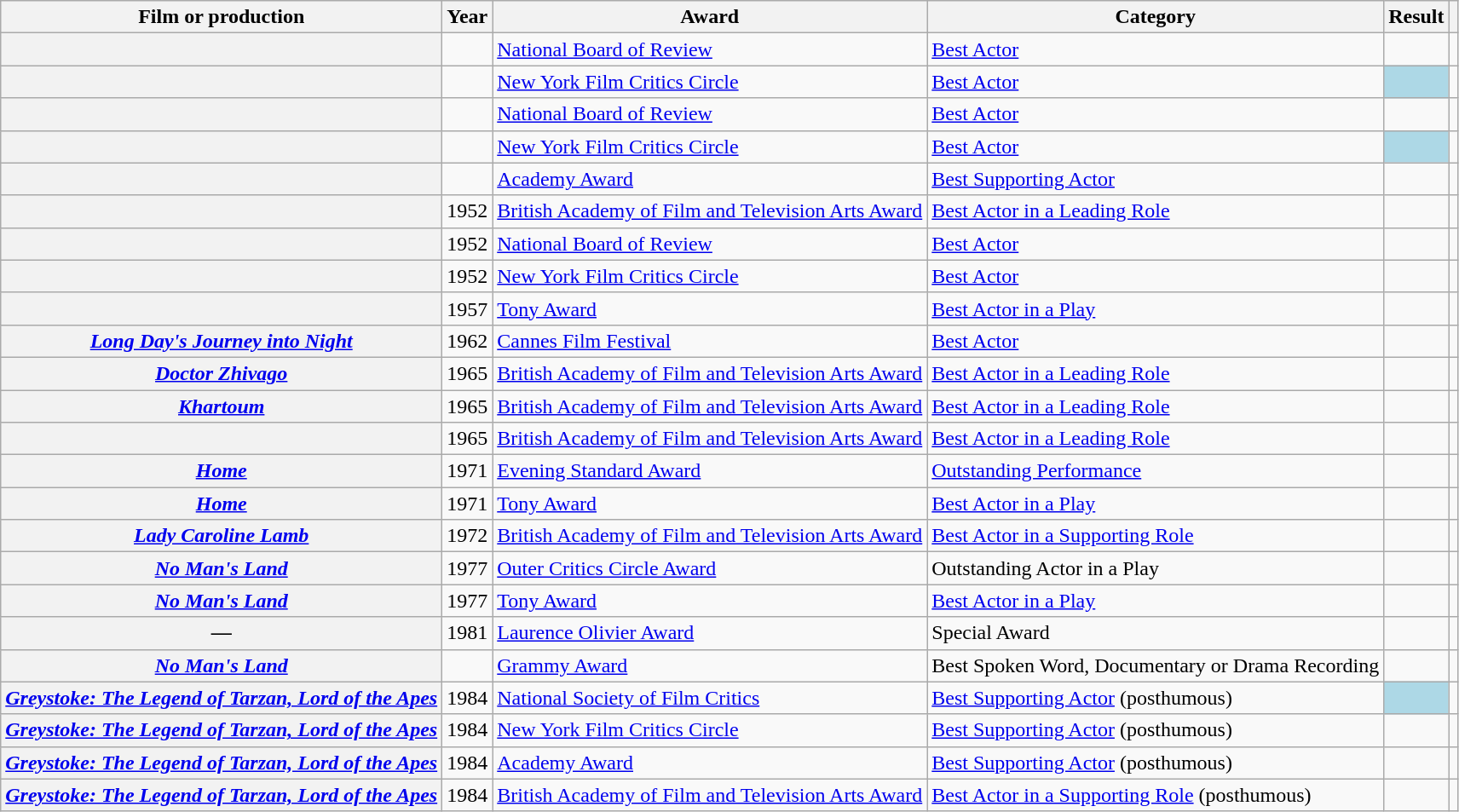<table class="wikitable plainrowheaders sortable" style="margin-right: 0;">
<tr>
<th scope="col">Film or production</th>
<th scope="col">Year</th>
<th scope="col">Award</th>
<th scope="col">Category</th>
<th scope="col">Result</th>
<th scope="col" class="unsortable"></th>
</tr>
<tr>
<th scope="row"></th>
<td></td>
<td><a href='#'>National Board of Review</a></td>
<td><a href='#'>Best Actor</a></td>
<td></td>
<td style="text-align: center;"></td>
</tr>
<tr>
<th scope="row"></th>
<td></td>
<td><a href='#'>New York Film Critics Circle</a></td>
<td><a href='#'>Best Actor</a></td>
<td style="text-align:center; background:lightblue;"></td>
<td style="text-align: center;"></td>
</tr>
<tr>
<th scope="row"></th>
<td></td>
<td><a href='#'>National Board of Review</a></td>
<td><a href='#'>Best Actor</a></td>
<td></td>
<td style="text-align: center;"></td>
</tr>
<tr>
<th scope="row"></th>
<td></td>
<td><a href='#'>New York Film Critics Circle</a></td>
<td><a href='#'>Best Actor</a></td>
<td style="text-align:center; background:lightblue;"></td>
<td style="text-align: center;"></td>
</tr>
<tr>
<th scope="row"></th>
<td></td>
<td><a href='#'>Academy Award</a></td>
<td><a href='#'>Best Supporting Actor</a></td>
<td></td>
<td style="text-align: center;"></td>
</tr>
<tr>
<th scope="row"></th>
<td>1952</td>
<td><a href='#'>British Academy of Film and Television Arts Award</a></td>
<td><a href='#'>Best Actor in a Leading Role</a></td>
<td></td>
<td style="text-align: center;"></td>
</tr>
<tr>
<th scope="row"></th>
<td>1952</td>
<td><a href='#'>National Board of Review</a></td>
<td><a href='#'>Best Actor</a></td>
<td></td>
<td style="text-align: center;"></td>
</tr>
<tr>
<th scope="row"></th>
<td>1952</td>
<td><a href='#'>New York Film Critics Circle</a></td>
<td><a href='#'>Best Actor</a></td>
<td></td>
<td style="text-align: center;"></td>
</tr>
<tr>
<th scope="row"></th>
<td>1957</td>
<td><a href='#'>Tony Award</a></td>
<td><a href='#'>Best Actor in a Play</a></td>
<td></td>
<td style="text-align: center;"></td>
</tr>
<tr>
<th scope="row"><em><a href='#'>Long Day's Journey into Night</a></em></th>
<td>1962</td>
<td><a href='#'>Cannes Film Festival</a></td>
<td><a href='#'>Best Actor</a></td>
<td></td>
<td style="text-align: center;"></td>
</tr>
<tr>
<th scope="row"><em><a href='#'>Doctor Zhivago</a></em></th>
<td>1965</td>
<td><a href='#'>British Academy of Film and Television Arts Award</a></td>
<td><a href='#'>Best Actor in a Leading Role</a></td>
<td></td>
<td style="text-align: center;"></td>
</tr>
<tr>
<th scope="row"><em><a href='#'>Khartoum</a></em></th>
<td>1965</td>
<td><a href='#'>British Academy of Film and Television Arts Award</a></td>
<td><a href='#'>Best Actor in a Leading Role</a></td>
<td></td>
<td style="text-align: center;"></td>
</tr>
<tr>
<th scope="row"></th>
<td>1965</td>
<td><a href='#'>British Academy of Film and Television Arts Award</a></td>
<td><a href='#'>Best Actor in a Leading Role</a></td>
<td></td>
<td style="text-align: center;"></td>
</tr>
<tr>
<th scope="row"><em><a href='#'>Home</a></em></th>
<td>1971</td>
<td><a href='#'>Evening Standard Award</a></td>
<td><a href='#'>Outstanding Performance</a></td>
<td></td>
<td style="text-align: center;"></td>
</tr>
<tr>
<th scope="row"><em><a href='#'>Home</a></em></th>
<td>1971</td>
<td><a href='#'>Tony Award</a></td>
<td><a href='#'>Best Actor in a Play</a></td>
<td></td>
<td style="text-align: center;"></td>
</tr>
<tr>
<th scope="row"><em><a href='#'>Lady Caroline Lamb</a></em></th>
<td>1972</td>
<td><a href='#'>British Academy of Film and Television Arts Award</a></td>
<td><a href='#'>Best Actor in a Supporting Role</a></td>
<td></td>
<td style="text-align: center;"></td>
</tr>
<tr>
<th scope="row"><em><a href='#'>No Man's Land</a></em></th>
<td>1977</td>
<td><a href='#'>Outer Critics Circle Award</a></td>
<td>Outstanding Actor in a Play</td>
<td></td>
<td style="text-align: center;"></td>
</tr>
<tr>
<th scope="row"><em><a href='#'>No Man's Land</a></em></th>
<td>1977</td>
<td><a href='#'>Tony Award</a></td>
<td><a href='#'>Best Actor in a Play</a></td>
<td></td>
<td style="text-align: center;"></td>
</tr>
<tr>
<th scope="row">—</th>
<td>1981</td>
<td><a href='#'>Laurence Olivier Award</a></td>
<td>Special Award</td>
<td></td>
<td style="text-align: center;"></td>
</tr>
<tr>
<th scope="row"><em><a href='#'>No Man's Land</a></em></th>
<td></td>
<td><a href='#'>Grammy Award</a></td>
<td>Best Spoken Word, Documentary or Drama Recording</td>
<td></td>
<td style="text-align: center;"></td>
</tr>
<tr>
<th scope="row"><em><a href='#'>Greystoke: The Legend of Tarzan, Lord of the Apes</a></em></th>
<td>1984</td>
<td><a href='#'>National Society of Film Critics</a></td>
<td><a href='#'>Best Supporting Actor</a> (posthumous)</td>
<td style="text-align:center; background:lightblue;"></td>
<td style="text-align: center;"></td>
</tr>
<tr>
<th scope="row"><em><a href='#'>Greystoke: The Legend of Tarzan, Lord of the Apes</a></em></th>
<td>1984</td>
<td><a href='#'>New York Film Critics Circle</a></td>
<td><a href='#'>Best Supporting Actor</a> (posthumous)</td>
<td></td>
<td style="text-align: center;"></td>
</tr>
<tr>
<th scope="row"><em><a href='#'>Greystoke: The Legend of Tarzan, Lord of the Apes</a></em></th>
<td>1984</td>
<td><a href='#'>Academy Award</a></td>
<td><a href='#'>Best Supporting Actor</a> (posthumous)</td>
<td></td>
<td style="text-align: center;"></td>
</tr>
<tr>
<th scope="row"><em><a href='#'>Greystoke: The Legend of Tarzan, Lord of the Apes</a></em></th>
<td>1984</td>
<td><a href='#'>British Academy of Film and Television Arts Award</a></td>
<td><a href='#'>Best Actor in a Supporting Role</a> (posthumous)</td>
<td></td>
<td style="text-align: center;"></td>
</tr>
</table>
